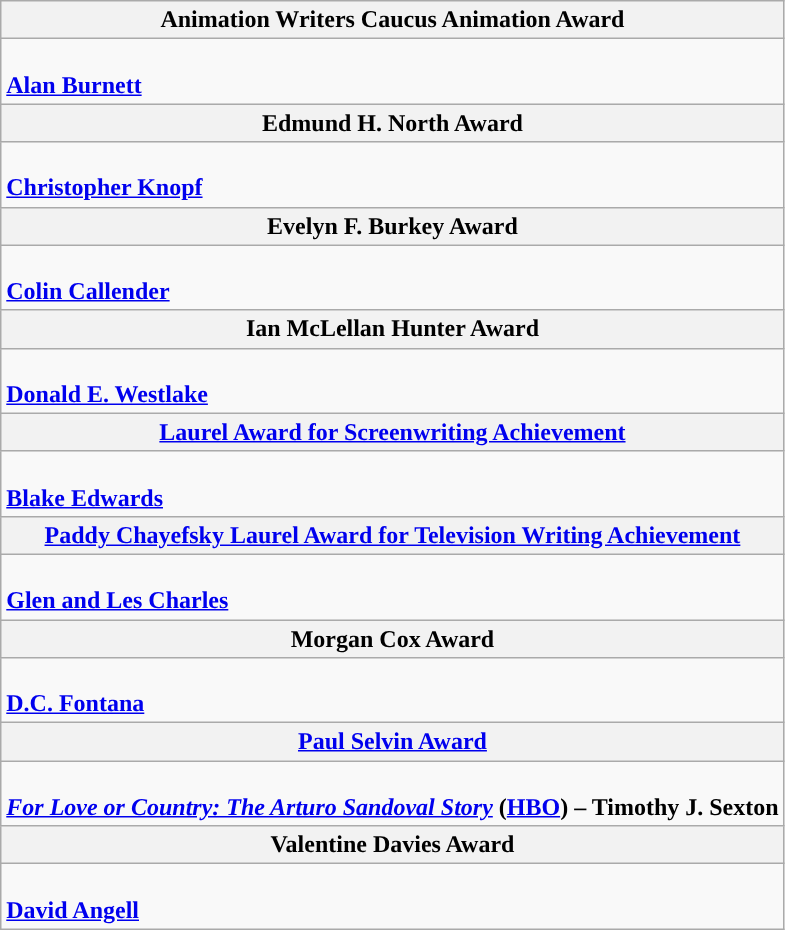<table class=wikitable style="width=100%">
<tr>
<th colspan="2" style="background:">Animation Writers Caucus Animation Award</th>
</tr>
<tr>
<td colspan="2" style="vertical-align:top;"><br><strong> <a href='#'>Alan Burnett</a></strong></td>
</tr>
<tr>
<th colspan="2" style="background:">Edmund H. North Award</th>
</tr>
<tr>
<td colspan="2" style="vertical-align:top;"><br><strong> <a href='#'>Christopher Knopf</a></strong></td>
</tr>
<tr>
<th colspan="2" style="background:">Evelyn F. Burkey Award</th>
</tr>
<tr>
<td colspan="2" style="vertical-align:top;"><br><strong> <a href='#'>Colin Callender</a></strong></td>
</tr>
<tr>
<th colspan="2" style="background:">Ian McLellan Hunter Award</th>
</tr>
<tr>
<td colspan="2" style="vertical-align:top;"><br><strong> <a href='#'>Donald E. Westlake</a></strong></td>
</tr>
<tr>
<th colspan="2" style="background:"><a href='#'>Laurel Award for Screenwriting Achievement</a></th>
</tr>
<tr>
<td colspan="2" style="vertical-align:top;"><br><strong> <a href='#'>Blake Edwards</a></strong></td>
</tr>
<tr>
<th colspan="2" style="background:"><a href='#'>Paddy Chayefsky Laurel Award for Television Writing Achievement</a></th>
</tr>
<tr>
<td colspan="2" style="vertical-align:top;"><br><strong> <a href='#'>Glen and Les Charles</a></strong></td>
</tr>
<tr>
<th colspan="2" style="background:">Morgan Cox Award</th>
</tr>
<tr>
<td colspan="2" style="vertical-align:top;"><br><strong> <a href='#'>D.C. Fontana</a></strong></td>
</tr>
<tr>
<th colspan="2" style="background:"><a href='#'>Paul Selvin Award</a></th>
</tr>
<tr>
<td colspan="2" style="vertical-align:top;"><br><strong> <em><a href='#'>For Love or Country: The Arturo Sandoval Story</a></em> (<a href='#'>HBO</a>) – Timothy J. Sexton</strong></td>
</tr>
<tr>
<th colspan="2" style="background:">Valentine Davies Award</th>
</tr>
<tr>
<td colspan="2" style="vertical-align:top;"><br><strong> <a href='#'>David Angell</a></strong></td>
</tr>
</table>
